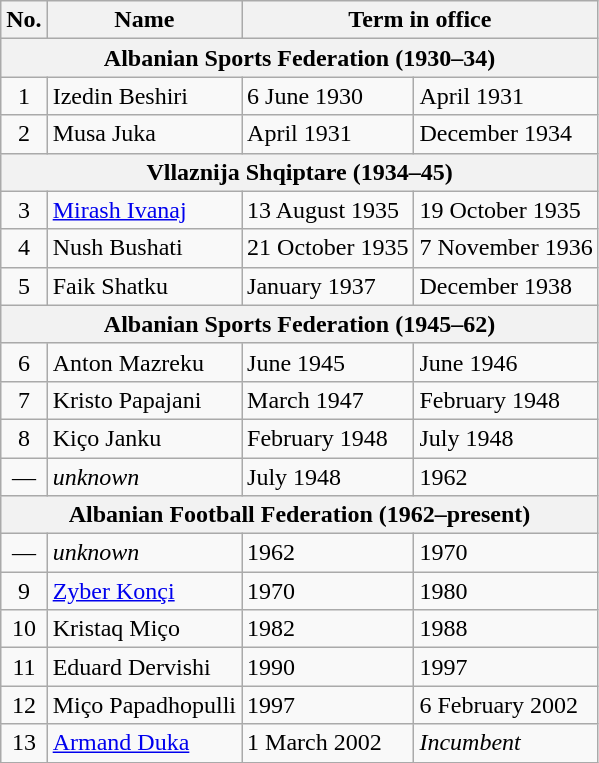<table class="wikitable">
<tr>
<th>No.</th>
<th>Name</th>
<th colspan="2">Term in office</th>
</tr>
<tr>
<th colspan="8">Albanian Sports Federation (1930–34)</th>
</tr>
<tr>
<td align="center">1</td>
<td>Izedin Beshiri</td>
<td>6 June 1930</td>
<td>April 1931</td>
</tr>
<tr>
<td align="center">2</td>
<td>Musa Juka</td>
<td>April 1931</td>
<td>December 1934</td>
</tr>
<tr>
<th colspan="8">Vllaznija Shqiptare (1934–45)</th>
</tr>
<tr>
<td align="center">3</td>
<td><a href='#'>Mirash Ivanaj</a></td>
<td>13 August 1935</td>
<td>19 October 1935</td>
</tr>
<tr>
<td align="center">4</td>
<td>Nush Bushati</td>
<td>21 October 1935</td>
<td>7 November 1936</td>
</tr>
<tr>
<td align="center">5</td>
<td>Faik Shatku</td>
<td>January 1937</td>
<td>December 1938</td>
</tr>
<tr>
<th colspan="8">Albanian Sports Federation (1945–62)</th>
</tr>
<tr>
<td align="center">6</td>
<td>Anton Mazreku</td>
<td>June 1945</td>
<td>June 1946</td>
</tr>
<tr>
<td align="center">7</td>
<td>Kristo Papajani</td>
<td>March 1947</td>
<td>February 1948</td>
</tr>
<tr>
<td align="center">8</td>
<td>Kiço Janku</td>
<td>February 1948</td>
<td>July 1948</td>
</tr>
<tr>
<td align="center">—</td>
<td><em>unknown</em></td>
<td>July 1948</td>
<td>1962</td>
</tr>
<tr>
<th colspan="8">Albanian Football Federation (1962–present)</th>
</tr>
<tr>
<td align="center">—</td>
<td><em>unknown</em></td>
<td>1962</td>
<td>1970</td>
</tr>
<tr>
<td align="center">9</td>
<td><a href='#'>Zyber Konçi</a></td>
<td>1970</td>
<td>1980</td>
</tr>
<tr>
<td align="center">10</td>
<td>Kristaq Miço</td>
<td>1982</td>
<td>1988</td>
</tr>
<tr>
<td align="center">11</td>
<td>Eduard Dervishi</td>
<td>1990</td>
<td>1997</td>
</tr>
<tr>
<td align="center">12</td>
<td>Miço Papadhopulli</td>
<td>1997</td>
<td>6 February 2002</td>
</tr>
<tr>
<td align="center">13</td>
<td><a href='#'>Armand Duka</a></td>
<td>1 March 2002</td>
<td><em>Incumbent</em></td>
</tr>
</table>
